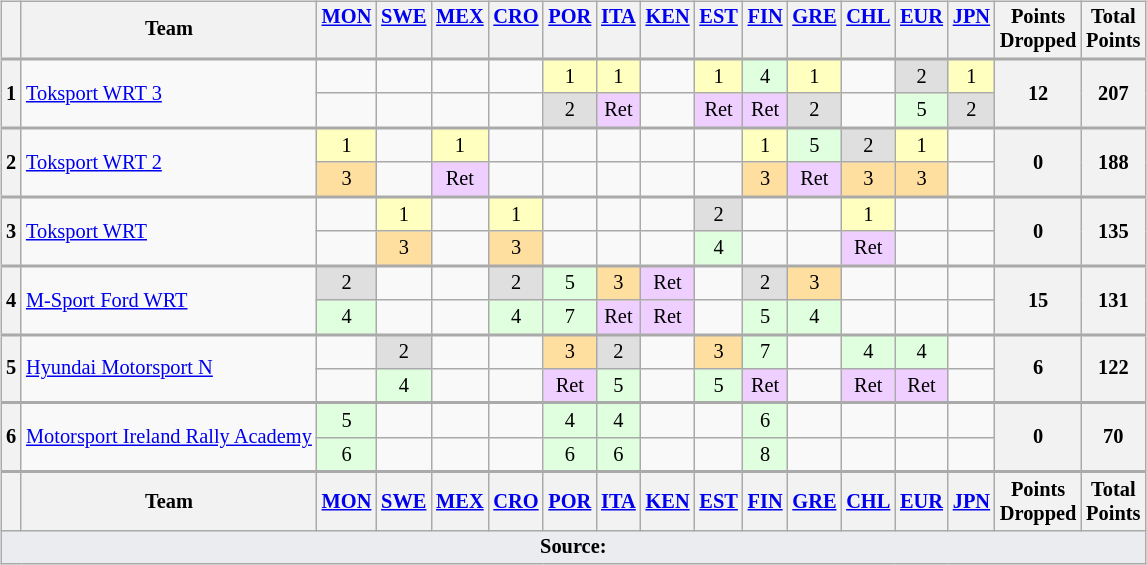<table>
<tr>
<td valign="top"><br><table class="wikitable" style="font-size: 85%; text-align: center">
<tr valign="top">
<th valign="middle"></th>
<th valign="middle">Team</th>
<th><a href='#'>MON</a><br></th>
<th><a href='#'>SWE</a><br></th>
<th><a href='#'>MEX</a><br></th>
<th><a href='#'>CRO</a><br></th>
<th><a href='#'>POR</a><br></th>
<th><a href='#'>ITA</a><br></th>
<th><a href='#'>KEN</a><br></th>
<th><a href='#'>EST</a><br></th>
<th><a href='#'>FIN</a><br></th>
<th><a href='#'>GRE</a><br></th>
<th><a href='#'>CHL</a><br></th>
<th><a href='#'>EUR</a><br></th>
<th><a href='#'>JPN</a><br></th>
<th valign="middle">Points<br>Dropped</th>
<th valign="middle">Total<br>Points</th>
</tr>
<tr style="border-top:2px solid #aaaaaa">
<th rowspan="2">1</th>
<td align="left" rowspan="2"> <a href='#'>Toksport WRT 3</a></td>
<td></td>
<td></td>
<td></td>
<td></td>
<td style="background:#ffffbf">1</td>
<td style="background:#ffffbf">1</td>
<td></td>
<td style="background:#ffffbf">1</td>
<td style="background:#dfffdf">4</td>
<td style="background:#ffffbf">1</td>
<td></td>
<td style="background:#dfdfdf">2</td>
<td style="background:#ffffbf">1</td>
<th rowspan="2">12</th>
<th rowspan="2">207</th>
</tr>
<tr>
<td></td>
<td></td>
<td></td>
<td></td>
<td style="background:#dfdfdf">2</td>
<td style="background:#efcfff">Ret</td>
<td></td>
<td style="background:#efcfff">Ret</td>
<td style="background:#efcfff">Ret</td>
<td style="background:#dfdfdf">2</td>
<td></td>
<td style="background:#dfffdf">5</td>
<td style="background:#dfdfdf">2</td>
</tr>
<tr style="border-top:2px solid #aaaaaa">
<th rowspan="2">2</th>
<td align="left" rowspan="2"> <a href='#'>Toksport WRT 2</a></td>
<td style="background:#ffffbf">1</td>
<td></td>
<td style="background:#ffffbf">1</td>
<td></td>
<td></td>
<td></td>
<td></td>
<td></td>
<td style="background:#ffffbf">1</td>
<td style="background:#dfffdf">5</td>
<td style="background:#dfdfdf">2</td>
<td style="background:#ffffbf">1</td>
<td></td>
<th rowspan="2">0</th>
<th rowspan="2">188</th>
</tr>
<tr>
<td style="background:#ffdf9f">3</td>
<td></td>
<td style="background:#efcfff">Ret</td>
<td></td>
<td></td>
<td></td>
<td></td>
<td></td>
<td style="background:#ffdf9f">3</td>
<td style="background:#efcfff">Ret</td>
<td style="background:#ffdf9f">3</td>
<td style="background:#ffdf9f">3</td>
<td></td>
</tr>
<tr style="border-top:2px solid #aaaaaa">
<th rowspan="2">3</th>
<td align="left" rowspan="2"> <a href='#'>Toksport WRT</a></td>
<td></td>
<td style="background:#ffffbf">1</td>
<td></td>
<td style="background:#ffffbf">1</td>
<td></td>
<td></td>
<td></td>
<td style="background:#dfdfdf">2</td>
<td></td>
<td></td>
<td style="background:#ffffbf">1</td>
<td></td>
<td></td>
<th rowspan="2">0</th>
<th rowspan="2">135</th>
</tr>
<tr>
<td></td>
<td style="background:#ffdf9f">3</td>
<td></td>
<td style="background:#ffdf9f">3</td>
<td></td>
<td></td>
<td></td>
<td style="background:#dfffdf">4</td>
<td></td>
<td></td>
<td style="background:#efcfff">Ret</td>
<td></td>
<td></td>
</tr>
<tr style="border-top:2px solid #aaaaaa">
<th rowspan="2">4</th>
<td align="left" rowspan="2"> <a href='#'>M-Sport Ford WRT</a></td>
<td style="background:#dfdfdf">2</td>
<td></td>
<td></td>
<td style="background:#dfdfdf">2</td>
<td style="background:#dfffdf">5</td>
<td style="background:#ffdf9f">3</td>
<td style="background:#efcfff">Ret</td>
<td></td>
<td style="background:#dfdfdf">2</td>
<td style="background:#ffdf9f">3</td>
<td></td>
<td></td>
<td></td>
<th rowspan="2">15</th>
<th rowspan="2">131</th>
</tr>
<tr>
<td style="background:#dfffdf">4</td>
<td></td>
<td></td>
<td style="background:#dfffdf">4</td>
<td style="background:#dfffdf">7</td>
<td style="background:#efcfff">Ret</td>
<td style="background:#efcfff">Ret</td>
<td></td>
<td style="background:#dfffdf">5</td>
<td style="background:#dfffdf">4</td>
<td></td>
<td></td>
<td></td>
</tr>
<tr style="border-top:2px solid #aaaaaa">
<th rowspan="2">5</th>
<td align="left" rowspan="2"> <a href='#'>Hyundai Motorsport N</a></td>
<td></td>
<td style="background:#dfdfdf">2</td>
<td></td>
<td></td>
<td style="background:#ffdf9f">3</td>
<td style="background:#dfdfdf">2</td>
<td></td>
<td style="background:#ffdf9f">3</td>
<td style="background:#dfffdf">7</td>
<td></td>
<td style="background:#dfffdf">4</td>
<td style="background:#dfffdf">4</td>
<td></td>
<th rowspan="2">6</th>
<th rowspan="2">122</th>
</tr>
<tr>
<td></td>
<td style="background:#dfffdf">4</td>
<td></td>
<td></td>
<td style="background:#efcfff">Ret</td>
<td style="background:#dfffdf">5</td>
<td></td>
<td style="background:#dfffdf">5</td>
<td style="background:#efcfff">Ret</td>
<td></td>
<td style="background:#efcfff">Ret</td>
<td style="background:#efcfff">Ret</td>
<td></td>
</tr>
<tr style="border-top:2px solid #aaaaaa">
<th rowspan="2">6</th>
<td rowspan="2" align="left"> <a href='#'>Motorsport Ireland Rally Academy</a></td>
<td style="background:#dfffdf">5</td>
<td></td>
<td></td>
<td></td>
<td style="background:#dfffdf">4</td>
<td style="background:#dfffdf">4</td>
<td></td>
<td></td>
<td style="background:#dfffdf">6</td>
<td></td>
<td></td>
<td></td>
<td></td>
<th rowspan="2">0</th>
<th rowspan="2">70</th>
</tr>
<tr>
<td style="background:#dfffdf">6</td>
<td></td>
<td></td>
<td></td>
<td style="background:#dfffdf">6</td>
<td style="background:#dfffdf">6</td>
<td></td>
<td></td>
<td style="background:#dfffdf">8</td>
<td></td>
<td></td>
<td></td>
<td></td>
</tr>
<tr style="border-top:2px solid #aaaaaa">
<th valign="middle"></th>
<th valign="middle" nowrap>Team</th>
<th><a href='#'>MON</a><br></th>
<th><a href='#'>SWE</a><br></th>
<th><a href='#'>MEX</a><br></th>
<th><a href='#'>CRO</a><br></th>
<th><a href='#'>POR</a><br></th>
<th><a href='#'>ITA</a><br></th>
<th><a href='#'>KEN</a><br></th>
<th><a href='#'>EST</a><br></th>
<th><a href='#'>FIN</a><br></th>
<th><a href='#'>GRE</a><br></th>
<th><a href='#'>CHL</a><br></th>
<th><a href='#'>EUR</a><br></th>
<th><a href='#'>JPN</a><br></th>
<th valign="middle">Points<br>Dropped</th>
<th valign="middle">Total<br>Points</th>
</tr>
<tr>
<td colspan="18" style="background-color:#EAECF0;text-align:center"><strong>Source:</strong></td>
</tr>
</table>
</td>
<td valign="top"><br></td>
</tr>
</table>
